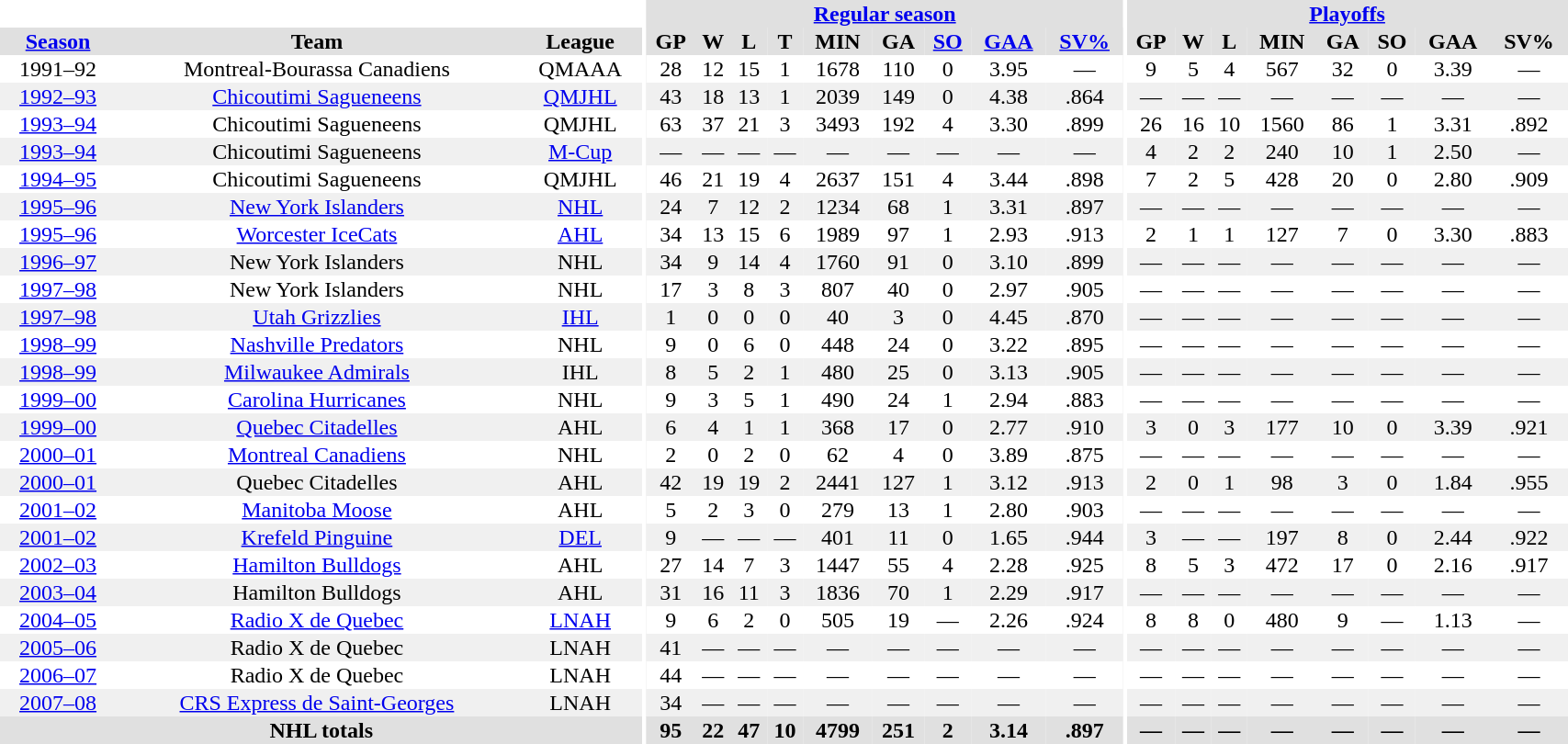<table border="0" cellpadding="1" cellspacing="0" style="width:90%; text-align:center;">
<tr bgcolor="#e0e0e0">
<th colspan="3" bgcolor="#ffffff"></th>
<th rowspan="99" bgcolor="#ffffff"></th>
<th colspan="9" bgcolor="#e0e0e0"><a href='#'>Regular season</a></th>
<th rowspan="99" bgcolor="#ffffff"></th>
<th colspan="8" bgcolor="#e0e0e0"><a href='#'>Playoffs</a></th>
</tr>
<tr bgcolor="#e0e0e0">
<th><a href='#'>Season</a></th>
<th>Team</th>
<th>League</th>
<th>GP</th>
<th>W</th>
<th>L</th>
<th>T</th>
<th>MIN</th>
<th>GA</th>
<th><a href='#'>SO</a></th>
<th><a href='#'>GAA</a></th>
<th><a href='#'>SV%</a></th>
<th>GP</th>
<th>W</th>
<th>L</th>
<th>MIN</th>
<th>GA</th>
<th>SO</th>
<th>GAA</th>
<th>SV%</th>
</tr>
<tr>
<td>1991–92</td>
<td>Montreal-Bourassa Canadiens</td>
<td>QMAAA</td>
<td>28</td>
<td>12</td>
<td>15</td>
<td>1</td>
<td>1678</td>
<td>110</td>
<td>0</td>
<td>3.95</td>
<td>—</td>
<td>9</td>
<td>5</td>
<td>4</td>
<td>567</td>
<td>32</td>
<td>0</td>
<td>3.39</td>
<td>—</td>
</tr>
<tr bgcolor="#f0f0f0">
<td><a href='#'>1992–93</a></td>
<td><a href='#'>Chicoutimi Sagueneens</a></td>
<td><a href='#'>QMJHL</a></td>
<td>43</td>
<td>18</td>
<td>13</td>
<td>1</td>
<td>2039</td>
<td>149</td>
<td>0</td>
<td>4.38</td>
<td>.864</td>
<td>—</td>
<td>—</td>
<td>—</td>
<td>—</td>
<td>—</td>
<td>—</td>
<td>—</td>
<td>—</td>
</tr>
<tr>
<td><a href='#'>1993–94</a></td>
<td>Chicoutimi Sagueneens</td>
<td>QMJHL</td>
<td>63</td>
<td>37</td>
<td>21</td>
<td>3</td>
<td>3493</td>
<td>192</td>
<td>4</td>
<td>3.30</td>
<td>.899</td>
<td>26</td>
<td>16</td>
<td>10</td>
<td>1560</td>
<td>86</td>
<td>1</td>
<td>3.31</td>
<td>.892</td>
</tr>
<tr bgcolor="#f0f0f0">
<td><a href='#'>1993–94</a></td>
<td>Chicoutimi Sagueneens</td>
<td><a href='#'>M-Cup</a></td>
<td>—</td>
<td>—</td>
<td>—</td>
<td>—</td>
<td>—</td>
<td>—</td>
<td>—</td>
<td>—</td>
<td>—</td>
<td>4</td>
<td>2</td>
<td>2</td>
<td>240</td>
<td>10</td>
<td>1</td>
<td>2.50</td>
<td>—</td>
</tr>
<tr>
<td><a href='#'>1994–95</a></td>
<td>Chicoutimi Sagueneens</td>
<td>QMJHL</td>
<td>46</td>
<td>21</td>
<td>19</td>
<td>4</td>
<td>2637</td>
<td>151</td>
<td>4</td>
<td>3.44</td>
<td>.898</td>
<td>7</td>
<td>2</td>
<td>5</td>
<td>428</td>
<td>20</td>
<td>0</td>
<td>2.80</td>
<td>.909</td>
</tr>
<tr bgcolor="#f0f0f0">
<td><a href='#'>1995–96</a></td>
<td><a href='#'>New York Islanders</a></td>
<td><a href='#'>NHL</a></td>
<td>24</td>
<td>7</td>
<td>12</td>
<td>2</td>
<td>1234</td>
<td>68</td>
<td>1</td>
<td>3.31</td>
<td>.897</td>
<td>—</td>
<td>—</td>
<td>—</td>
<td>—</td>
<td>—</td>
<td>—</td>
<td>—</td>
<td>—</td>
</tr>
<tr>
<td><a href='#'>1995–96</a></td>
<td><a href='#'>Worcester IceCats</a></td>
<td><a href='#'>AHL</a></td>
<td>34</td>
<td>13</td>
<td>15</td>
<td>6</td>
<td>1989</td>
<td>97</td>
<td>1</td>
<td>2.93</td>
<td>.913</td>
<td>2</td>
<td>1</td>
<td>1</td>
<td>127</td>
<td>7</td>
<td>0</td>
<td>3.30</td>
<td>.883</td>
</tr>
<tr bgcolor="#f0f0f0">
<td><a href='#'>1996–97</a></td>
<td>New York Islanders</td>
<td>NHL</td>
<td>34</td>
<td>9</td>
<td>14</td>
<td>4</td>
<td>1760</td>
<td>91</td>
<td>0</td>
<td>3.10</td>
<td>.899</td>
<td>—</td>
<td>—</td>
<td>—</td>
<td>—</td>
<td>—</td>
<td>—</td>
<td>—</td>
<td>—</td>
</tr>
<tr>
<td><a href='#'>1997–98</a></td>
<td>New York Islanders</td>
<td>NHL</td>
<td>17</td>
<td>3</td>
<td>8</td>
<td>3</td>
<td>807</td>
<td>40</td>
<td>0</td>
<td>2.97</td>
<td>.905</td>
<td>—</td>
<td>—</td>
<td>—</td>
<td>—</td>
<td>—</td>
<td>—</td>
<td>—</td>
<td>—</td>
</tr>
<tr bgcolor="#f0f0f0">
<td><a href='#'>1997–98</a></td>
<td><a href='#'>Utah Grizzlies</a></td>
<td><a href='#'>IHL</a></td>
<td>1</td>
<td>0</td>
<td>0</td>
<td>0</td>
<td>40</td>
<td>3</td>
<td>0</td>
<td>4.45</td>
<td>.870</td>
<td>—</td>
<td>—</td>
<td>—</td>
<td>—</td>
<td>—</td>
<td>—</td>
<td>—</td>
<td>—</td>
</tr>
<tr>
<td><a href='#'>1998–99</a></td>
<td><a href='#'>Nashville Predators</a></td>
<td>NHL</td>
<td>9</td>
<td>0</td>
<td>6</td>
<td>0</td>
<td>448</td>
<td>24</td>
<td>0</td>
<td>3.22</td>
<td>.895</td>
<td>—</td>
<td>—</td>
<td>—</td>
<td>—</td>
<td>—</td>
<td>—</td>
<td>—</td>
<td>—</td>
</tr>
<tr bgcolor="#f0f0f0">
<td><a href='#'>1998–99</a></td>
<td><a href='#'>Milwaukee Admirals</a></td>
<td>IHL</td>
<td>8</td>
<td>5</td>
<td>2</td>
<td>1</td>
<td>480</td>
<td>25</td>
<td>0</td>
<td>3.13</td>
<td>.905</td>
<td>—</td>
<td>—</td>
<td>—</td>
<td>—</td>
<td>—</td>
<td>—</td>
<td>—</td>
<td>—</td>
</tr>
<tr>
<td><a href='#'>1999–00</a></td>
<td><a href='#'>Carolina Hurricanes</a></td>
<td>NHL</td>
<td>9</td>
<td>3</td>
<td>5</td>
<td>1</td>
<td>490</td>
<td>24</td>
<td>1</td>
<td>2.94</td>
<td>.883</td>
<td>—</td>
<td>—</td>
<td>—</td>
<td>—</td>
<td>—</td>
<td>—</td>
<td>—</td>
<td>—</td>
</tr>
<tr bgcolor="#f0f0f0">
<td><a href='#'>1999–00</a></td>
<td><a href='#'>Quebec Citadelles</a></td>
<td>AHL</td>
<td>6</td>
<td>4</td>
<td>1</td>
<td>1</td>
<td>368</td>
<td>17</td>
<td>0</td>
<td>2.77</td>
<td>.910</td>
<td>3</td>
<td>0</td>
<td>3</td>
<td>177</td>
<td>10</td>
<td>0</td>
<td>3.39</td>
<td>.921</td>
</tr>
<tr>
<td><a href='#'>2000–01</a></td>
<td><a href='#'>Montreal Canadiens</a></td>
<td>NHL</td>
<td>2</td>
<td>0</td>
<td>2</td>
<td>0</td>
<td>62</td>
<td>4</td>
<td>0</td>
<td>3.89</td>
<td>.875</td>
<td>—</td>
<td>—</td>
<td>—</td>
<td>—</td>
<td>—</td>
<td>—</td>
<td>—</td>
<td>—</td>
</tr>
<tr bgcolor="#f0f0f0">
<td><a href='#'>2000–01</a></td>
<td>Quebec Citadelles</td>
<td>AHL</td>
<td>42</td>
<td>19</td>
<td>19</td>
<td>2</td>
<td>2441</td>
<td>127</td>
<td>1</td>
<td>3.12</td>
<td>.913</td>
<td>2</td>
<td>0</td>
<td>1</td>
<td>98</td>
<td>3</td>
<td>0</td>
<td>1.84</td>
<td>.955</td>
</tr>
<tr>
<td><a href='#'>2001–02</a></td>
<td><a href='#'>Manitoba Moose</a></td>
<td>AHL</td>
<td>5</td>
<td>2</td>
<td>3</td>
<td>0</td>
<td>279</td>
<td>13</td>
<td>1</td>
<td>2.80</td>
<td>.903</td>
<td>—</td>
<td>—</td>
<td>—</td>
<td>—</td>
<td>—</td>
<td>—</td>
<td>—</td>
<td>—</td>
</tr>
<tr bgcolor="#f0f0f0">
<td><a href='#'>2001–02</a></td>
<td><a href='#'>Krefeld Pinguine</a></td>
<td><a href='#'>DEL</a></td>
<td>9</td>
<td>—</td>
<td>—</td>
<td>—</td>
<td>401</td>
<td>11</td>
<td>0</td>
<td>1.65</td>
<td>.944</td>
<td>3</td>
<td>—</td>
<td>—</td>
<td>197</td>
<td>8</td>
<td>0</td>
<td>2.44</td>
<td>.922</td>
</tr>
<tr>
<td><a href='#'>2002–03</a></td>
<td><a href='#'>Hamilton Bulldogs</a></td>
<td>AHL</td>
<td>27</td>
<td>14</td>
<td>7</td>
<td>3</td>
<td>1447</td>
<td>55</td>
<td>4</td>
<td>2.28</td>
<td>.925</td>
<td>8</td>
<td>5</td>
<td>3</td>
<td>472</td>
<td>17</td>
<td>0</td>
<td>2.16</td>
<td>.917</td>
</tr>
<tr bgcolor="#f0f0f0">
<td><a href='#'>2003–04</a></td>
<td>Hamilton Bulldogs</td>
<td>AHL</td>
<td>31</td>
<td>16</td>
<td>11</td>
<td>3</td>
<td>1836</td>
<td>70</td>
<td>1</td>
<td>2.29</td>
<td>.917</td>
<td>—</td>
<td>—</td>
<td>—</td>
<td>—</td>
<td>—</td>
<td>—</td>
<td>—</td>
<td>—</td>
</tr>
<tr>
<td><a href='#'>2004–05</a></td>
<td><a href='#'>Radio X de Quebec</a></td>
<td><a href='#'>LNAH</a></td>
<td>9</td>
<td>6</td>
<td>2</td>
<td>0</td>
<td>505</td>
<td>19</td>
<td>—</td>
<td>2.26</td>
<td>.924</td>
<td>8</td>
<td>8</td>
<td>0</td>
<td>480</td>
<td>9</td>
<td>—</td>
<td>1.13</td>
<td>—</td>
</tr>
<tr bgcolor="#f0f0f0">
<td><a href='#'>2005–06</a></td>
<td>Radio X de Quebec</td>
<td>LNAH</td>
<td>41</td>
<td>—</td>
<td>—</td>
<td>—</td>
<td>—</td>
<td>—</td>
<td>—</td>
<td>—</td>
<td>—</td>
<td>—</td>
<td>—</td>
<td>—</td>
<td>—</td>
<td>—</td>
<td>—</td>
<td>—</td>
<td>—</td>
</tr>
<tr>
<td><a href='#'>2006–07</a></td>
<td>Radio X de Quebec</td>
<td>LNAH</td>
<td>44</td>
<td>—</td>
<td>—</td>
<td>—</td>
<td>—</td>
<td>—</td>
<td>—</td>
<td>—</td>
<td>—</td>
<td>—</td>
<td>—</td>
<td>—</td>
<td>—</td>
<td>—</td>
<td>—</td>
<td>—</td>
<td>—</td>
</tr>
<tr bgcolor="#f0f0f0">
<td><a href='#'>2007–08</a></td>
<td><a href='#'>CRS Express de Saint-Georges</a></td>
<td>LNAH</td>
<td>34</td>
<td>—</td>
<td>—</td>
<td>—</td>
<td>—</td>
<td>—</td>
<td>—</td>
<td>—</td>
<td>—</td>
<td>—</td>
<td>—</td>
<td>—</td>
<td>—</td>
<td>—</td>
<td>—</td>
<td>—</td>
<td>—</td>
</tr>
<tr bgcolor="#e0e0e0">
<th colspan=3>NHL totals</th>
<th>95</th>
<th>22</th>
<th>47</th>
<th>10</th>
<th>4799</th>
<th>251</th>
<th>2</th>
<th>3.14</th>
<th>.897</th>
<th>—</th>
<th>—</th>
<th>—</th>
<th>—</th>
<th>—</th>
<th>—</th>
<th>—</th>
<th>—</th>
</tr>
</table>
